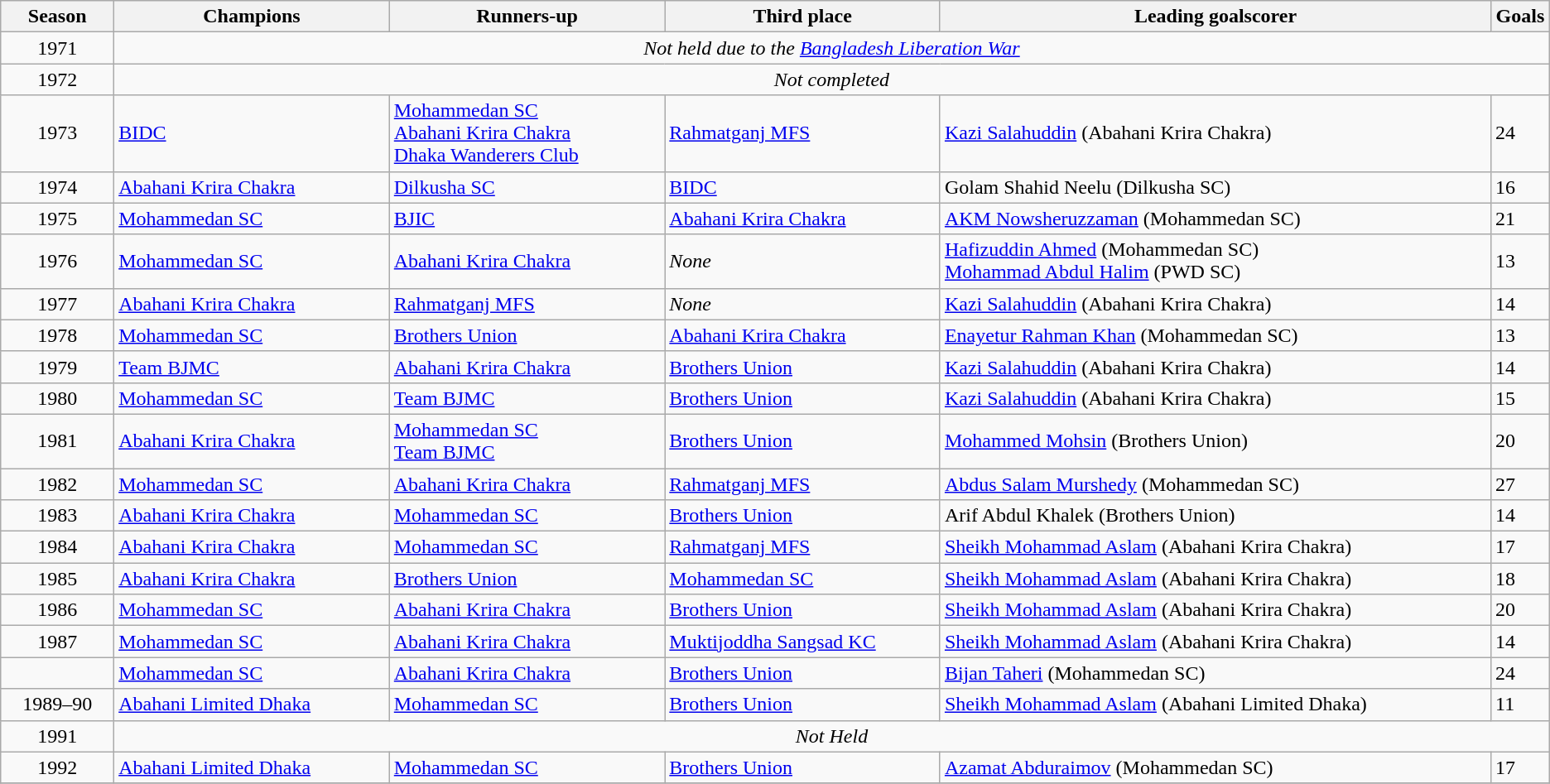<table class="wikitable">
<tr>
<th width=7%>Season</th>
<th width=17%>Champions</th>
<th width=17%>Runners-up</th>
<th width=17%>Third place</th>
<th width=34%>Leading goalscorer</th>
<th width=1%>Goals</th>
</tr>
<tr>
<td style="text-align:center">1971</td>
<td style="text-align:center" colspan=5><em>Not held due to the <a href='#'>Bangladesh Liberation War</a></em></td>
</tr>
<tr>
<td style="text-align:center">1972</td>
<td style="text-align:center" colspan=5><em>Not completed</em></td>
</tr>
<tr>
<td style="text-align:center">1973</td>
<td><a href='#'>BIDC</a></td>
<td><a href='#'>Mohammedan SC</a> <br> <a href='#'>Abahani Krira Chakra</a> <br> <a href='#'>Dhaka Wanderers Club</a></td>
<td><a href='#'>Rahmatganj MFS</a></td>
<td> <a href='#'>Kazi Salahuddin</a> (Abahani Krira Chakra)</td>
<td>24</td>
</tr>
<tr>
<td style="text-align:center">1974</td>
<td><a href='#'>Abahani Krira Chakra</a></td>
<td><a href='#'>Dilkusha SC</a></td>
<td><a href='#'>BIDC</a></td>
<td> Golam Shahid Neelu (Dilkusha SC)</td>
<td>16</td>
</tr>
<tr>
<td style="text-align:center">1975</td>
<td><a href='#'>Mohammedan SC</a></td>
<td><a href='#'>BJIC</a></td>
<td><a href='#'>Abahani Krira Chakra</a></td>
<td> <a href='#'>AKM Nowsheruzzaman</a> (Mohammedan SC)</td>
<td>21</td>
</tr>
<tr>
<td style="text-align:center">1976</td>
<td><a href='#'>Mohammedan SC</a></td>
<td><a href='#'>Abahani Krira Chakra</a></td>
<td><em>None</em></td>
<td> <a href='#'>Hafizuddin Ahmed</a> (Mohammedan SC) <br>  <a href='#'>Mohammad Abdul Halim</a> (PWD SC)</td>
<td>13</td>
</tr>
<tr>
<td style="text-align:center">1977</td>
<td><a href='#'>Abahani Krira Chakra</a></td>
<td><a href='#'>Rahmatganj MFS</a></td>
<td><em>None</em></td>
<td> <a href='#'>Kazi Salahuddin</a> (Abahani Krira Chakra)</td>
<td>14</td>
</tr>
<tr>
<td style="text-align:center">1978</td>
<td><a href='#'>Mohammedan SC</a></td>
<td><a href='#'>Brothers Union</a></td>
<td><a href='#'>Abahani Krira Chakra</a></td>
<td> <a href='#'>Enayetur Rahman Khan</a> (Mohammedan SC)</td>
<td>13</td>
</tr>
<tr>
<td style="text-align:center">1979</td>
<td><a href='#'>Team BJMC</a></td>
<td><a href='#'>Abahani Krira Chakra</a></td>
<td><a href='#'>Brothers Union</a></td>
<td> <a href='#'>Kazi Salahuddin</a> (Abahani Krira Chakra)</td>
<td>14</td>
</tr>
<tr>
<td style="text-align:center">1980</td>
<td><a href='#'>Mohammedan SC</a></td>
<td><a href='#'>Team BJMC</a></td>
<td><a href='#'>Brothers Union</a></td>
<td> <a href='#'>Kazi Salahuddin</a> (Abahani Krira Chakra)</td>
<td>15</td>
</tr>
<tr>
<td style="text-align:center">1981</td>
<td><a href='#'>Abahani Krira Chakra</a></td>
<td><a href='#'>Mohammedan SC</a><br> <a href='#'>Team BJMC</a></td>
<td><a href='#'>Brothers Union</a></td>
<td> <a href='#'>Mohammed Mohsin</a> (Brothers Union)</td>
<td>20</td>
</tr>
<tr>
<td style="text-align:center">1982</td>
<td><a href='#'>Mohammedan SC</a></td>
<td><a href='#'>Abahani Krira Chakra</a></td>
<td><a href='#'>Rahmatganj MFS</a></td>
<td> <a href='#'>Abdus Salam Murshedy</a> (Mohammedan SC)</td>
<td>27</td>
</tr>
<tr>
<td style="text-align:center">1983</td>
<td><a href='#'>Abahani Krira Chakra</a></td>
<td><a href='#'>Mohammedan SC</a></td>
<td><a href='#'>Brothers Union</a></td>
<td> Arif Abdul Khalek (Brothers Union)</td>
<td>14</td>
</tr>
<tr>
<td style="text-align:center">1984</td>
<td><a href='#'>Abahani Krira Chakra</a></td>
<td><a href='#'>Mohammedan SC</a></td>
<td><a href='#'>Rahmatganj MFS</a></td>
<td> <a href='#'>Sheikh Mohammad Aslam</a> (Abahani Krira Chakra)</td>
<td>17</td>
</tr>
<tr>
<td style="text-align:center">1985</td>
<td><a href='#'>Abahani Krira Chakra</a></td>
<td><a href='#'>Brothers Union</a></td>
<td><a href='#'>Mohammedan SC</a></td>
<td> <a href='#'>Sheikh Mohammad Aslam</a> (Abahani Krira Chakra)</td>
<td>18</td>
</tr>
<tr>
<td style="text-align:center">1986</td>
<td><a href='#'>Mohammedan SC</a></td>
<td><a href='#'>Abahani Krira Chakra</a></td>
<td><a href='#'>Brothers Union</a></td>
<td> <a href='#'>Sheikh Mohammad Aslam</a> (Abahani Krira Chakra)</td>
<td>20</td>
</tr>
<tr>
<td style="text-align:center">1987</td>
<td><a href='#'>Mohammedan SC</a></td>
<td><a href='#'>Abahani Krira Chakra</a></td>
<td><a href='#'>Muktijoddha Sangsad KC</a></td>
<td> <a href='#'>Sheikh Mohammad Aslam</a> (Abahani Krira Chakra)</td>
<td>14</td>
</tr>
<tr>
<td style="text-align:center"></td>
<td><a href='#'>Mohammedan SC</a></td>
<td><a href='#'>Abahani Krira Chakra</a></td>
<td><a href='#'>Brothers Union</a></td>
<td> <a href='#'>Bijan Taheri</a> (Mohammedan SC)</td>
<td>24</td>
</tr>
<tr>
<td style="text-align:center">1989–90</td>
<td><a href='#'>Abahani Limited Dhaka</a></td>
<td><a href='#'>Mohammedan SC</a></td>
<td><a href='#'>Brothers Union</a></td>
<td> <a href='#'>Sheikh Mohammad Aslam</a> (Abahani Limited Dhaka)</td>
<td>11</td>
</tr>
<tr>
<td style="text-align:center">1991</td>
<td style="text-align:center" colspan=5><em>Not Held</em></td>
</tr>
<tr>
<td style="text-align:center">1992</td>
<td><a href='#'>Abahani Limited Dhaka</a></td>
<td><a href='#'>Mohammedan SC</a></td>
<td><a href='#'>Brothers Union</a></td>
<td> <a href='#'>Azamat Abduraimov</a> (Mohammedan SC)</td>
<td>17</td>
</tr>
<tr>
</tr>
</table>
